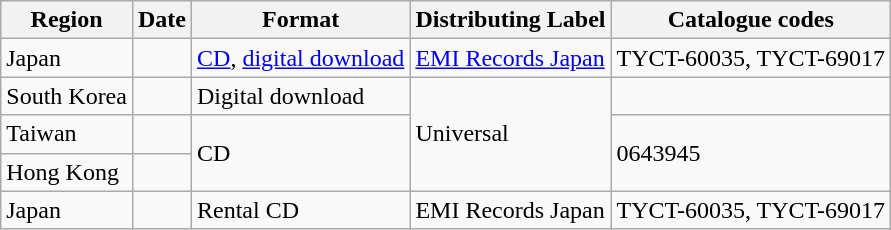<table class="wikitable">
<tr>
<th>Region</th>
<th>Date</th>
<th>Format</th>
<th>Distributing Label</th>
<th>Catalogue codes</th>
</tr>
<tr>
<td>Japan</td>
<td></td>
<td><a href='#'>CD</a>, <a href='#'>digital download</a></td>
<td><a href='#'>EMI Records Japan</a></td>
<td>TYCT-60035, TYCT-69017</td>
</tr>
<tr>
<td>South Korea</td>
<td></td>
<td>Digital download</td>
<td rowspan=3>Universal</td>
<td></td>
</tr>
<tr>
<td>Taiwan</td>
<td></td>
<td rowspan=2>CD</td>
<td rowspan=2>0643945</td>
</tr>
<tr>
<td>Hong Kong</td>
<td></td>
</tr>
<tr>
<td>Japan</td>
<td></td>
<td>Rental CD</td>
<td>EMI Records Japan</td>
<td>TYCT-60035, TYCT-69017</td>
</tr>
</table>
